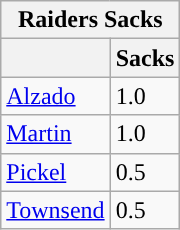<table class="wikitable">
<tr>
<th colspan="2">Raiders Sacks</th>
</tr>
<tr>
<th></th>
<th>Sacks</th>
</tr>
<tr>
<td><a href='#'>Alzado</a></td>
<td>1.0</td>
</tr>
<tr>
<td><a href='#'>Martin</a></td>
<td>1.0</td>
</tr>
<tr>
<td><a href='#'>Pickel</a></td>
<td>0.5</td>
</tr>
<tr>
<td><a href='#'>Townsend</a></td>
<td>0.5</td>
</tr>
</table>
